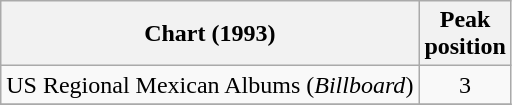<table class="wikitable">
<tr>
<th>Chart (1993)</th>
<th>Peak<br>position</th>
</tr>
<tr>
<td align="left">US Regional Mexican Albums (<em>Billboard</em>)</td>
<td align="center">3</td>
</tr>
<tr>
</tr>
</table>
